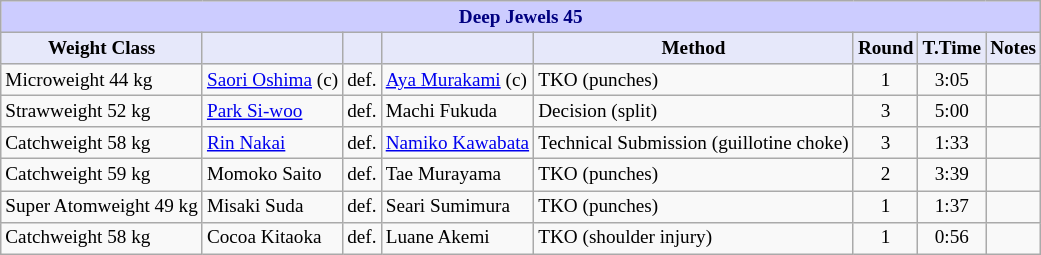<table class="wikitable" style="font-size: 80%;">
<tr>
<th colspan="8" style="background-color: #ccf; color: #000080; text-align: center;"><strong>Deep Jewels 45</strong></th>
</tr>
<tr>
<th colspan="1" style="background-color: #E6E8FA; color: #000000; text-align: center;">Weight Class</th>
<th colspan="1" style="background-color: #E6E8FA; color: #000000; text-align: center;"></th>
<th colspan="1" style="background-color: #E6E8FA; color: #000000; text-align: center;"></th>
<th colspan="1" style="background-color: #E6E8FA; color: #000000; text-align: center;"></th>
<th colspan="1" style="background-color: #E6E8FA; color: #000000; text-align: center;">Method</th>
<th colspan="1" style="background-color: #E6E8FA; color: #000000; text-align: center;">Round</th>
<th colspan="1" style="background-color: #E6E8FA; color: #000000; text-align: center;">T.Time</th>
<th colspan="1" style="background-color: #E6E8FA; color: #000000; text-align: center;">Notes</th>
</tr>
<tr>
<td>Microweight 44 kg</td>
<td> <a href='#'>Saori Oshima</a> (c)</td>
<td align="center">def.</td>
<td> <a href='#'>Aya Murakami</a> (c)</td>
<td>TKO (punches)</td>
<td align="center">1</td>
<td align="center">3:05</td>
<td></td>
</tr>
<tr>
<td>Strawweight 52 kg</td>
<td> <a href='#'>Park Si-woo</a></td>
<td align="center">def.</td>
<td> Machi Fukuda</td>
<td>Decision (split)</td>
<td align="center">3</td>
<td align="center">5:00</td>
<td></td>
</tr>
<tr>
<td>Catchweight 58 kg</td>
<td> <a href='#'>Rin Nakai</a></td>
<td align="center">def.</td>
<td> <a href='#'>Namiko Kawabata</a></td>
<td>Technical Submission (guillotine choke)</td>
<td align="center">3</td>
<td align="center">1:33</td>
<td></td>
</tr>
<tr>
<td>Catchweight 59 kg</td>
<td> Momoko Saito</td>
<td align="center">def.</td>
<td> Tae Murayama</td>
<td>TKO (punches)</td>
<td align="center">2</td>
<td align="center">3:39</td>
<td></td>
</tr>
<tr>
<td>Super Atomweight 49 kg</td>
<td> Misaki Suda</td>
<td align="center">def.</td>
<td> Seari Sumimura</td>
<td>TKO (punches)</td>
<td align="center">1</td>
<td align="center">1:37</td>
<td></td>
</tr>
<tr>
<td>Catchweight 58 kg</td>
<td> Cocoa Kitaoka</td>
<td align="center">def.</td>
<td> Luane Akemi</td>
<td>TKO (shoulder injury)</td>
<td align="center">1</td>
<td align="center">0:56</td>
<td></td>
</tr>
</table>
